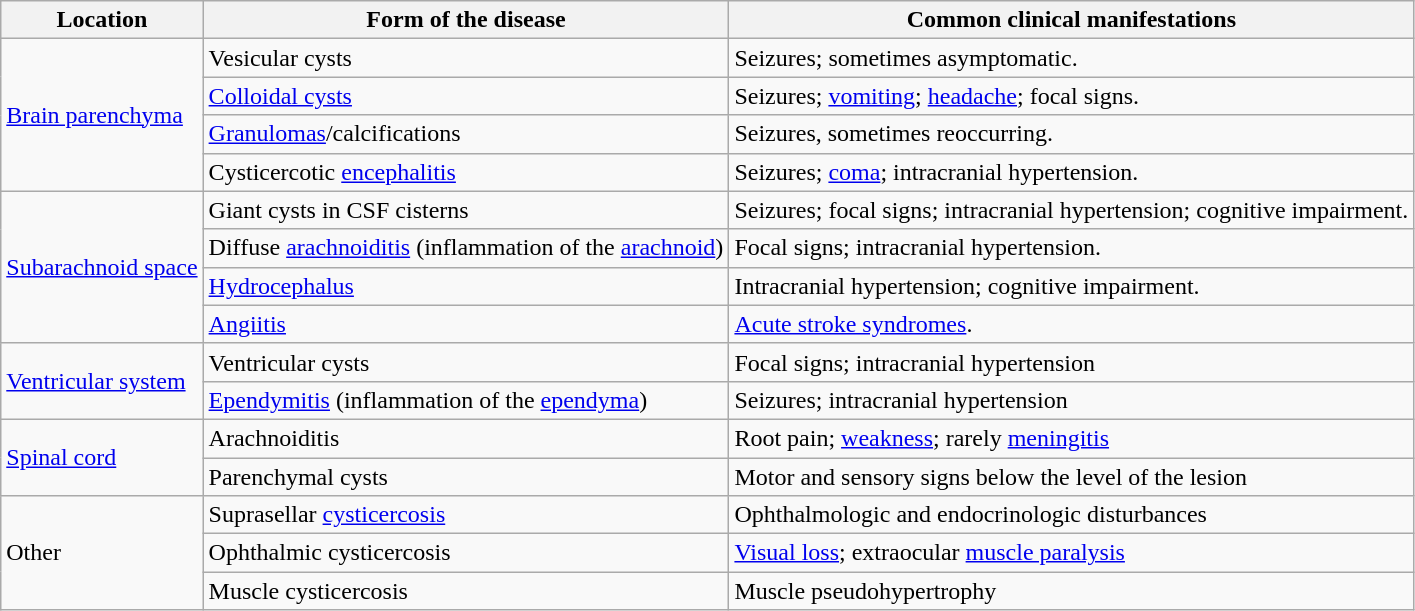<table class="wikitable">
<tr>
<th>Location</th>
<th>Form of the disease</th>
<th>Common clinical manifestations</th>
</tr>
<tr>
<td rowspan="4"><a href='#'>Brain parenchyma</a></td>
<td>Vesicular cysts</td>
<td>Seizures; sometimes asymptomatic.</td>
</tr>
<tr>
<td><a href='#'>Colloidal cysts</a></td>
<td>Seizures; <a href='#'>vomiting</a>; <a href='#'>headache</a>; focal signs.</td>
</tr>
<tr>
<td><a href='#'>Granulomas</a>/calcifications</td>
<td>Seizures, sometimes reoccurring.</td>
</tr>
<tr>
<td>Cysticercotic <a href='#'>encephalitis</a></td>
<td>Seizures; <a href='#'>coma</a>; intracranial hypertension.</td>
</tr>
<tr>
<td rowspan="4"><a href='#'>Subarachnoid space</a></td>
<td>Giant cysts in CSF cisterns</td>
<td>Seizures; focal signs; intracranial hypertension; cognitive impairment.</td>
</tr>
<tr>
<td>Diffuse <a href='#'>arachnoiditis</a> (inflammation of the <a href='#'>arachnoid</a>)</td>
<td>Focal signs; intracranial hypertension.</td>
</tr>
<tr>
<td><a href='#'>Hydrocephalus</a></td>
<td>Intracranial hypertension; cognitive impairment.</td>
</tr>
<tr>
<td><a href='#'>Angiitis</a></td>
<td><a href='#'>Acute stroke syndromes</a>.</td>
</tr>
<tr>
<td rowspan="2"><a href='#'>Ventricular system</a></td>
<td>Ventricular cysts</td>
<td>Focal signs; intracranial hypertension</td>
</tr>
<tr>
<td><a href='#'>Ependymitis</a> (inflammation of the <a href='#'>ependyma</a>)</td>
<td>Seizures; intracranial hypertension</td>
</tr>
<tr>
<td rowspan="2"><a href='#'>Spinal cord</a></td>
<td>Arachnoiditis</td>
<td>Root pain; <a href='#'>weakness</a>; rarely <a href='#'>meningitis</a></td>
</tr>
<tr>
<td>Parenchymal cysts</td>
<td>Motor and sensory signs below the level of the lesion</td>
</tr>
<tr>
<td rowspan="3">Other</td>
<td>Suprasellar <a href='#'>cysticercosis</a></td>
<td>Ophthalmologic and endocrinologic disturbances</td>
</tr>
<tr>
<td>Ophthalmic cysticercosis</td>
<td><a href='#'>Visual loss</a>; extraocular <a href='#'>muscle paralysis</a></td>
</tr>
<tr>
<td>Muscle cysticercosis</td>
<td>Muscle pseudohypertrophy</td>
</tr>
</table>
